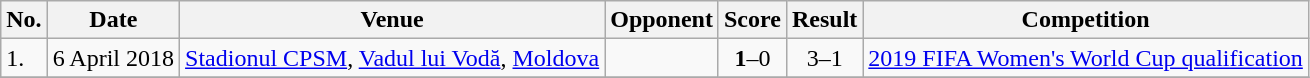<table class="wikitable">
<tr>
<th>No.</th>
<th>Date</th>
<th>Venue</th>
<th>Opponent</th>
<th>Score</th>
<th>Result</th>
<th>Competition</th>
</tr>
<tr>
<td>1.</td>
<td>6 April 2018</td>
<td><a href='#'>Stadionul CPSM</a>, <a href='#'>Vadul lui Vodă</a>, <a href='#'>Moldova</a></td>
<td></td>
<td align=center><strong>1</strong>–0</td>
<td align=center>3–1</td>
<td><a href='#'>2019 FIFA Women's World Cup qualification</a></td>
</tr>
<tr>
</tr>
</table>
